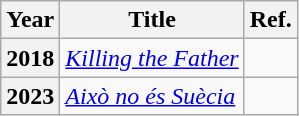<table class="wikitable sortable plainrowheaders">
<tr>
<th scope="col">Year</th>
<th scope="col">Title</th>
<th scope="col" class="unsortable">Ref.</th>
</tr>
<tr>
<th scope="row">2018</th>
<td><em><a href='#'>Killing the Father</a></em></td>
<td align="center"></td>
</tr>
<tr>
<th scope="row">2023</th>
<td><em><a href='#'>Això no és Suècia</a></em></td>
<td align="center"></td>
</tr>
</table>
